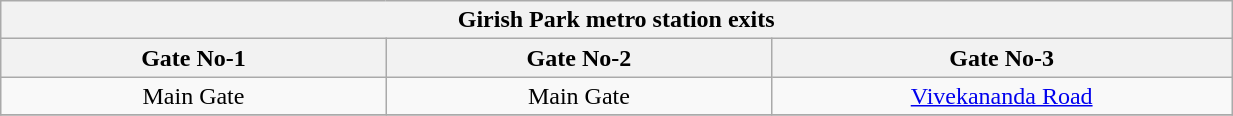<table class="wikitable" style="text-align: center;" width="65%">
<tr>
<th align="center" colspan="3" style="background:;"><span><strong> Girish Park metro station exits </strong></span></th>
</tr>
<tr>
<th style="width:5%;">Gate No-1</th>
<th style="width:5%;">Gate No-2</th>
<th style="width:5%;">Gate No-3</th>
</tr>
<tr>
<td>Main Gate</td>
<td>Main Gate</td>
<td><a href='#'>Vivekananda Road</a></td>
</tr>
<tr>
</tr>
</table>
